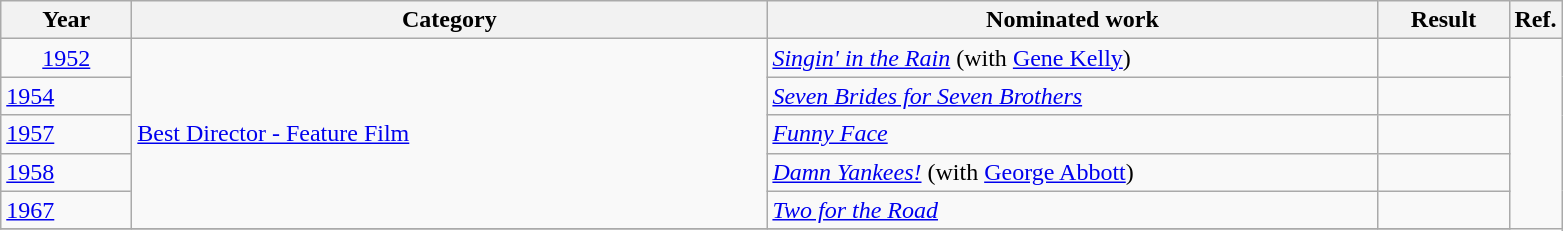<table class=wikitable>
<tr>
<th scope="col" style="width:5em;">Year</th>
<th scope="col" style="width:26em;">Category</th>
<th scope="col" style="width:25em;">Nominated work</th>
<th scope="col" style="width:5em;">Result</th>
<th>Ref.</th>
</tr>
<tr>
<td style="text-align:center;"><a href='#'>1952</a></td>
<td rowspan=5><a href='#'>Best Director - Feature Film</a></td>
<td><em><a href='#'>Singin' in the Rain</a></em> (with <a href='#'>Gene Kelly</a>)</td>
<td></td>
<td rowspan=10></td>
</tr>
<tr>
<td><a href='#'>1954</a></td>
<td><em><a href='#'>Seven Brides for Seven Brothers</a></em></td>
<td></td>
</tr>
<tr>
<td><a href='#'>1957</a></td>
<td><em><a href='#'>Funny Face</a></em></td>
<td></td>
</tr>
<tr>
<td><a href='#'>1958</a></td>
<td><em><a href='#'>Damn Yankees!</a></em> (with <a href='#'>George Abbott</a>)</td>
<td></td>
</tr>
<tr>
<td><a href='#'>1967</a></td>
<td><em><a href='#'>Two for the Road</a></em></td>
<td></td>
</tr>
<tr>
</tr>
</table>
